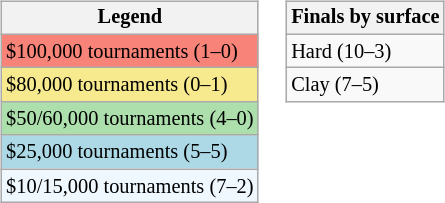<table>
<tr valign=top>
<td><br><table class="wikitable" style=font-size:85%>
<tr>
<th>Legend</th>
</tr>
<tr style="background:#f88379;">
<td>$100,000 tournaments (1–0)</td>
</tr>
<tr style="background:#f7e98e;">
<td>$80,000 tournaments (0–1)</td>
</tr>
<tr style="background:#addfad;">
<td>$50/60,000 tournaments (4–0)</td>
</tr>
<tr style="background:lightblue;">
<td>$25,000 tournaments (5–5)</td>
</tr>
<tr style="background:#f0f8ff;">
<td>$10/15,000 tournaments (7–2)</td>
</tr>
</table>
</td>
<td><br><table class="wikitable" style=font-size:85%>
<tr>
<th>Finals by surface</th>
</tr>
<tr>
<td>Hard (10–3)</td>
</tr>
<tr>
<td>Clay (7–5)</td>
</tr>
</table>
</td>
</tr>
</table>
